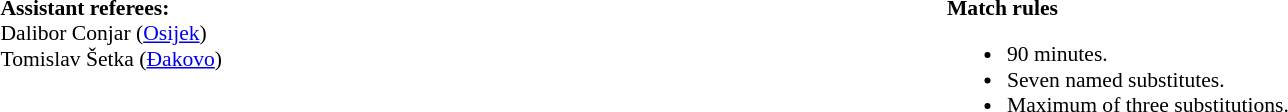<table style="width:100%; font-size:90%;">
<tr>
<td style="width:50%; vertical-align:top;"><br><strong>Assistant referees:</strong>
<br>Dalibor Conjar (<a href='#'>Osijek</a>)
<br>Tomislav Šetka (<a href='#'>Đakovo</a>)</td>
<td style="width:60%; vertical-align:top;"><br><strong>Match rules</strong><ul><li>90 minutes.</li><li>Seven named substitutes.</li><li>Maximum of three substitutions.</li></ul></td>
</tr>
</table>
